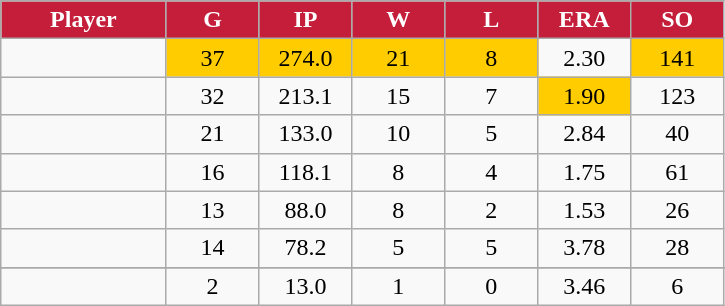<table class="wikitable sortable">
<tr>
<th style="background:#c41e3a;color:white;" width="16%">Player</th>
<th style="background:#c41e3a;color:white;" width="9%">G</th>
<th style="background:#c41e3a;color:white;" width="9%">IP</th>
<th style="background:#c41e3a;color:white;" width="9%">W</th>
<th style="background:#c41e3a;color:white;" width="9%">L</th>
<th style="background:#c41e3a;color:white;" width="9%">ERA</th>
<th style="background:#c41e3a;color:white;" width="9%">SO</th>
</tr>
<tr align="center">
<td></td>
<td bgcolor=#ffcc00>37</td>
<td bgcolor=#ffcc00>274.0</td>
<td bgcolor=#ffcc00>21</td>
<td bgcolor=#ffcc00>8</td>
<td>2.30</td>
<td bgcolor=#ffcc00>141</td>
</tr>
<tr align="center">
<td></td>
<td>32</td>
<td>213.1</td>
<td>15</td>
<td>7</td>
<td bgcolor=#ffcc00>1.90</td>
<td>123</td>
</tr>
<tr align="center">
<td></td>
<td>21</td>
<td>133.0</td>
<td>10</td>
<td>5</td>
<td>2.84</td>
<td>40</td>
</tr>
<tr align=center>
<td></td>
<td>16</td>
<td>118.1</td>
<td>8</td>
<td>4</td>
<td>1.75</td>
<td>61</td>
</tr>
<tr align="center">
<td></td>
<td>13</td>
<td>88.0</td>
<td>8</td>
<td>2</td>
<td>1.53</td>
<td>26</td>
</tr>
<tr align=center>
<td></td>
<td>14</td>
<td>78.2</td>
<td>5</td>
<td>5</td>
<td>3.78</td>
<td>28</td>
</tr>
<tr align="center">
</tr>
<tr align="center">
<td></td>
<td>2</td>
<td>13.0</td>
<td>1</td>
<td>0</td>
<td>3.46</td>
<td>6</td>
</tr>
</table>
